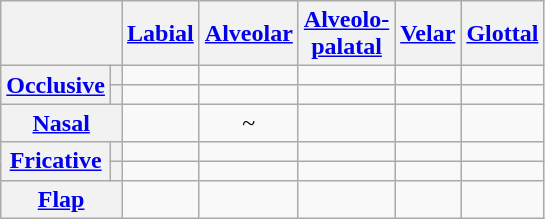<table class="wikitable" style="text-align:center;">
<tr>
<th colspan="2"></th>
<th><a href='#'>Labial</a></th>
<th><a href='#'>Alveolar</a></th>
<th><a href='#'>Alveolo-<br>palatal</a></th>
<th><a href='#'>Velar</a></th>
<th><a href='#'>Glottal</a></th>
</tr>
<tr>
<th rowspan="2"><a href='#'>Occlusive</a></th>
<th></th>
<td> </td>
<td> </td>
<td> </td>
<td> </td>
<td> </td>
</tr>
<tr>
<th></th>
<td> </td>
<td> </td>
<td> </td>
<td> </td>
<td></td>
</tr>
<tr>
<th colspan="2"><a href='#'>Nasal</a></th>
<td> </td>
<td>~ </td>
<td></td>
<td></td>
<td></td>
</tr>
<tr>
<th rowspan="2"><a href='#'>Fricative</a></th>
<th></th>
<td></td>
<td> </td>
<td></td>
<td></td>
<td> </td>
</tr>
<tr>
<th></th>
<td> </td>
<td> </td>
<td> </td>
<td></td>
<td></td>
</tr>
<tr>
<th colspan="2"><a href='#'>Flap</a></th>
<td></td>
<td> </td>
<td></td>
<td></td>
<td></td>
</tr>
</table>
